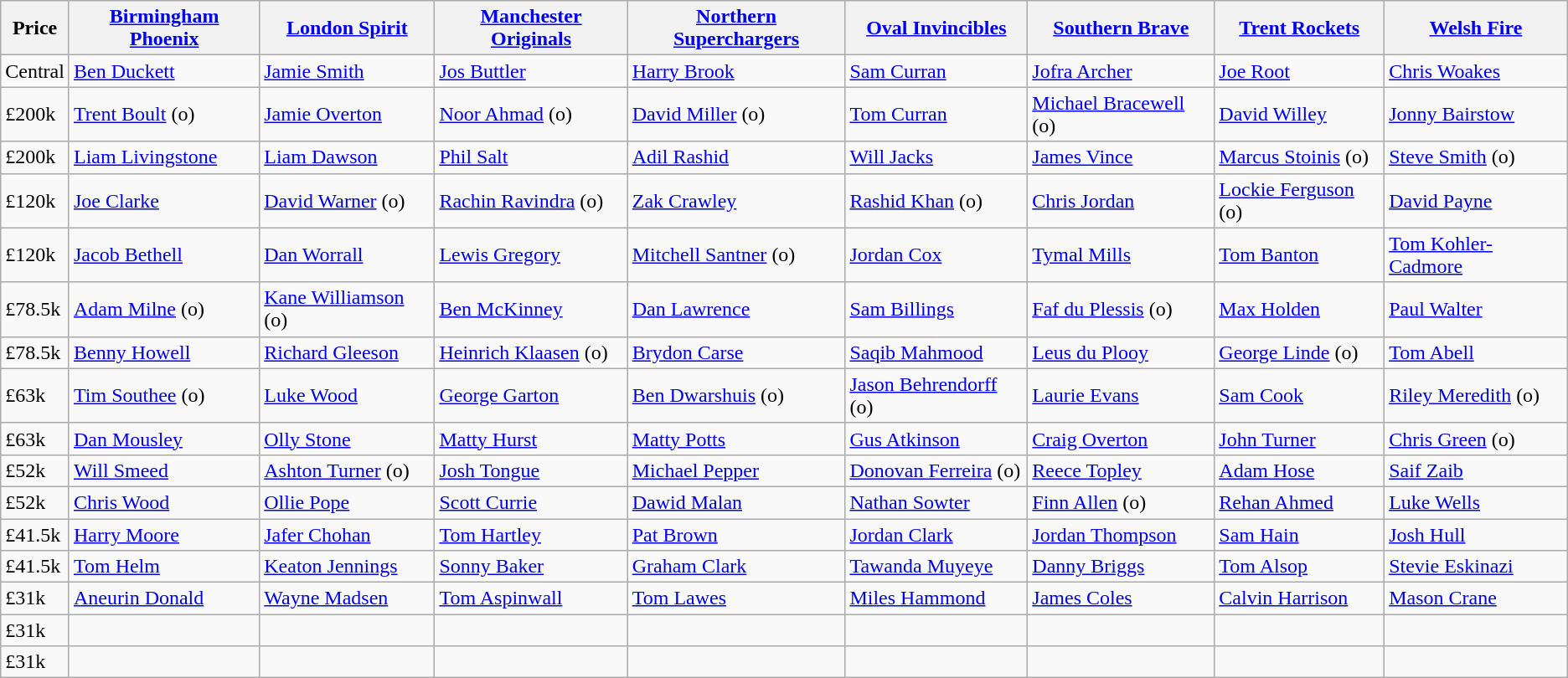<table class="wikitable">
<tr>
<th>Price</th>
<th><a href='#'>Birmingham Phoenix</a></th>
<th><a href='#'>London Spirit</a></th>
<th><a href='#'>Manchester Originals</a></th>
<th><a href='#'>Northern Superchargers</a></th>
<th><a href='#'>Oval Invincibles</a></th>
<th><a href='#'>Southern Brave</a></th>
<th><a href='#'>Trent Rockets</a></th>
<th><a href='#'>Welsh Fire</a></th>
</tr>
<tr>
<td>Central</td>
<td><a href='#'>Ben Duckett</a></td>
<td><a href='#'>Jamie Smith</a></td>
<td><a href='#'>Jos Buttler</a></td>
<td><a href='#'>Harry Brook</a></td>
<td><a href='#'>Sam Curran</a></td>
<td><a href='#'>Jofra Archer</a></td>
<td><a href='#'>Joe Root</a></td>
<td><a href='#'>Chris Woakes</a></td>
</tr>
<tr>
<td>£200k</td>
<td><a href='#'>Trent Boult</a> (o)</td>
<td><a href='#'>Jamie Overton</a></td>
<td><a href='#'>Noor Ahmad</a> (o)</td>
<td><a href='#'>David Miller</a> (o)</td>
<td><a href='#'>Tom Curran</a></td>
<td><a href='#'>Michael Bracewell</a> (o)</td>
<td><a href='#'>David Willey</a></td>
<td><a href='#'>Jonny Bairstow</a></td>
</tr>
<tr>
<td>£200k</td>
<td><a href='#'>Liam Livingstone</a></td>
<td><a href='#'>Liam Dawson</a></td>
<td><a href='#'>Phil Salt</a></td>
<td><a href='#'>Adil Rashid</a></td>
<td><a href='#'>Will Jacks</a></td>
<td><a href='#'>James Vince</a></td>
<td><a href='#'>Marcus Stoinis</a> (o)</td>
<td><a href='#'>Steve Smith</a> (o)</td>
</tr>
<tr>
<td>£120k</td>
<td><a href='#'>Joe Clarke</a></td>
<td><a href='#'>David Warner</a> (o)</td>
<td><a href='#'>Rachin Ravindra</a> (o)</td>
<td><a href='#'>Zak Crawley</a></td>
<td><a href='#'>Rashid Khan</a> (o)</td>
<td><a href='#'>Chris Jordan</a></td>
<td><a href='#'>Lockie Ferguson</a> (o)</td>
<td><a href='#'>David Payne</a></td>
</tr>
<tr>
<td>£120k</td>
<td><a href='#'>Jacob Bethell</a></td>
<td><a href='#'>Dan Worrall</a></td>
<td><a href='#'>Lewis Gregory</a></td>
<td><a href='#'>Mitchell Santner</a> (o)</td>
<td><a href='#'>Jordan Cox</a></td>
<td><a href='#'>Tymal Mills</a></td>
<td><a href='#'>Tom Banton</a></td>
<td><a href='#'>Tom Kohler-Cadmore</a></td>
</tr>
<tr>
<td>£78.5k</td>
<td><a href='#'>Adam Milne</a> (o)</td>
<td><a href='#'>Kane Williamson</a> (o)</td>
<td><a href='#'>Ben McKinney</a></td>
<td><a href='#'>Dan Lawrence</a></td>
<td><a href='#'>Sam Billings</a></td>
<td><a href='#'>Faf du Plessis</a> (o)</td>
<td><a href='#'>Max Holden</a></td>
<td><a href='#'>Paul Walter</a></td>
</tr>
<tr>
<td>£78.5k</td>
<td><a href='#'>Benny Howell</a></td>
<td><a href='#'>Richard Gleeson</a></td>
<td><a href='#'>Heinrich Klaasen</a> (o)</td>
<td><a href='#'>Brydon Carse</a></td>
<td><a href='#'>Saqib Mahmood</a></td>
<td><a href='#'>Leus du Plooy</a></td>
<td><a href='#'>George Linde</a> (o)</td>
<td><a href='#'>Tom Abell</a></td>
</tr>
<tr>
<td>£63k</td>
<td><a href='#'>Tim Southee</a> (o)</td>
<td><a href='#'>Luke Wood</a></td>
<td><a href='#'>George Garton</a></td>
<td><a href='#'>Ben Dwarshuis</a> (o)</td>
<td><a href='#'>Jason Behrendorff</a> (o)</td>
<td><a href='#'>Laurie Evans</a></td>
<td><a href='#'>Sam Cook</a></td>
<td><a href='#'>Riley Meredith</a> (o)</td>
</tr>
<tr>
<td>£63k</td>
<td><a href='#'>Dan Mousley</a></td>
<td><a href='#'>Olly Stone</a></td>
<td><a href='#'>Matty Hurst</a></td>
<td><a href='#'>Matty Potts</a></td>
<td><a href='#'>Gus Atkinson</a></td>
<td><a href='#'>Craig Overton</a></td>
<td><a href='#'>John Turner</a></td>
<td><a href='#'>Chris Green</a> (o)</td>
</tr>
<tr>
<td>£52k</td>
<td><a href='#'>Will Smeed</a></td>
<td><a href='#'>Ashton Turner</a> (o)</td>
<td><a href='#'>Josh Tongue</a></td>
<td><a href='#'>Michael Pepper</a></td>
<td><a href='#'>Donovan Ferreira</a> (o)</td>
<td><a href='#'>Reece Topley</a></td>
<td><a href='#'>Adam Hose</a></td>
<td><a href='#'>Saif Zaib</a></td>
</tr>
<tr>
<td>£52k</td>
<td><a href='#'>Chris Wood</a></td>
<td><a href='#'>Ollie Pope</a></td>
<td><a href='#'>Scott Currie</a></td>
<td><a href='#'>Dawid Malan</a></td>
<td><a href='#'>Nathan Sowter</a></td>
<td><a href='#'>Finn Allen</a> (o)</td>
<td><a href='#'>Rehan Ahmed</a></td>
<td><a href='#'>Luke Wells</a></td>
</tr>
<tr>
<td>£41.5k</td>
<td><a href='#'>Harry Moore</a></td>
<td><a href='#'>Jafer Chohan</a></td>
<td><a href='#'>Tom Hartley</a></td>
<td><a href='#'>Pat Brown</a></td>
<td><a href='#'>Jordan Clark</a></td>
<td><a href='#'>Jordan Thompson</a></td>
<td><a href='#'>Sam Hain</a></td>
<td><a href='#'>Josh Hull</a></td>
</tr>
<tr>
<td>£41.5k</td>
<td><a href='#'>Tom Helm</a></td>
<td><a href='#'>Keaton Jennings</a></td>
<td><a href='#'>Sonny Baker</a></td>
<td><a href='#'>Graham Clark</a></td>
<td><a href='#'>Tawanda Muyeye</a></td>
<td><a href='#'>Danny Briggs</a></td>
<td><a href='#'>Tom Alsop</a></td>
<td><a href='#'>Stevie Eskinazi</a></td>
</tr>
<tr>
<td>£31k</td>
<td><a href='#'>Aneurin Donald</a></td>
<td><a href='#'>Wayne Madsen</a></td>
<td><a href='#'>Tom Aspinwall</a></td>
<td><a href='#'>Tom Lawes</a></td>
<td><a href='#'>Miles Hammond</a></td>
<td><a href='#'>James Coles</a></td>
<td><a href='#'>Calvin Harrison</a></td>
<td><a href='#'>Mason Crane</a></td>
</tr>
<tr>
<td>£31k</td>
<td></td>
<td></td>
<td></td>
<td></td>
<td></td>
<td></td>
<td></td>
<td></td>
</tr>
<tr>
<td>£31k</td>
<td></td>
<td></td>
<td></td>
<td></td>
<td></td>
<td></td>
<td></td>
<td></td>
</tr>
</table>
